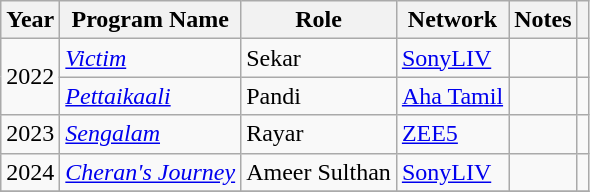<table class="wikitable sortable">
<tr>
<th>Year</th>
<th>Program Name</th>
<th>Role</th>
<th>Network</th>
<th>Notes</th>
<th scope="col" class="unsortable"></th>
</tr>
<tr>
<td rowspan=2>2022</td>
<td><em><a href='#'>Victim</a></em></td>
<td>Sekar</td>
<td><a href='#'>SonyLIV</a></td>
<td></td>
<td></td>
</tr>
<tr>
<td><em><a href='#'>Pettaikaali</a></em></td>
<td>Pandi</td>
<td><a href='#'>Aha Tamil</a></td>
<td></td>
<td></td>
</tr>
<tr>
<td>2023</td>
<td><em><a href='#'>Sengalam</a></em></td>
<td>Rayar</td>
<td><a href='#'>ZEE5</a></td>
<td></td>
<td></td>
</tr>
<tr>
<td>2024</td>
<td><em><a href='#'>Cheran's Journey</a></em></td>
<td>Ameer Sulthan</td>
<td><a href='#'>SonyLIV</a></td>
<td></td>
<td></td>
</tr>
<tr>
</tr>
</table>
